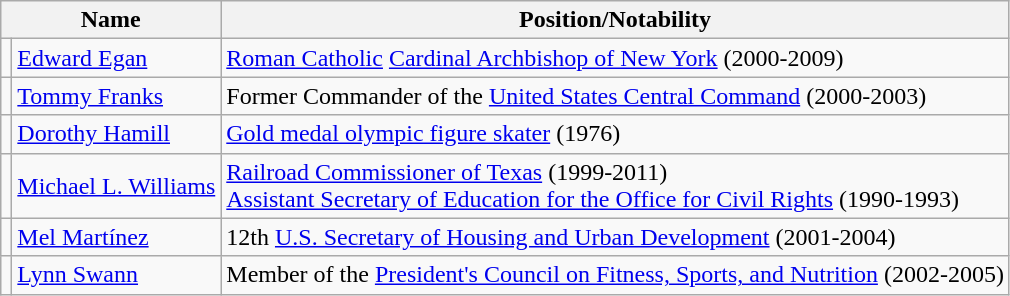<table class="wikitable">
<tr>
<th colspan="2">Name</th>
<th>Position/Notability</th>
</tr>
<tr>
<td></td>
<td><a href='#'>Edward Egan</a></td>
<td><a href='#'>Roman Catholic</a> <a href='#'>Cardinal Archbishop of New York</a> (2000-2009)</td>
</tr>
<tr>
<td></td>
<td><a href='#'>Tommy Franks</a></td>
<td>Former Commander of the <a href='#'>United States Central Command</a> (2000-2003)</td>
</tr>
<tr>
<td></td>
<td><a href='#'>Dorothy Hamill</a></td>
<td><a href='#'>Gold medal olympic figure skater</a> (1976)</td>
</tr>
<tr>
<td></td>
<td><a href='#'>Michael L. Williams</a></td>
<td><a href='#'>Railroad Commissioner of Texas</a> (1999-2011)<br><a href='#'>Assistant Secretary of Education for the Office for Civil Rights</a> (1990-1993)</td>
</tr>
<tr>
<td></td>
<td><a href='#'>Mel Martínez</a></td>
<td>12th <a href='#'>U.S. Secretary of Housing and Urban Development</a> (2001-2004)</td>
</tr>
<tr>
<td></td>
<td><a href='#'>Lynn Swann</a></td>
<td>Member of the <a href='#'>President's Council on Fitness, Sports, and Nutrition</a> (2002-2005)</td>
</tr>
</table>
